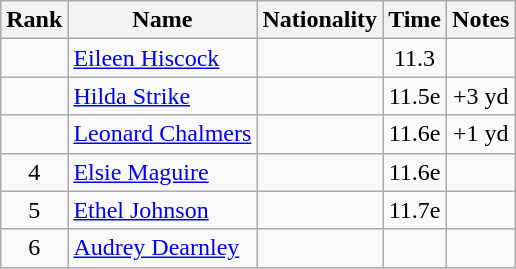<table class="wikitable sortable" style=" text-align:center">
<tr>
<th>Rank</th>
<th>Name</th>
<th>Nationality</th>
<th>Time</th>
<th>Notes</th>
</tr>
<tr>
<td></td>
<td align=left><a href='#'>Eileen Hiscock</a></td>
<td align=left></td>
<td>11.3</td>
<td></td>
</tr>
<tr>
<td></td>
<td align=left><a href='#'>Hilda Strike</a></td>
<td align=left></td>
<td>11.5e</td>
<td>+3 yd</td>
</tr>
<tr>
<td></td>
<td align=left><a href='#'>Leonard Chalmers</a></td>
<td align=left></td>
<td>11.6e</td>
<td>+1 yd</td>
</tr>
<tr>
<td>4</td>
<td align=left><a href='#'>Elsie Maguire</a></td>
<td align=left></td>
<td>11.6e</td>
<td></td>
</tr>
<tr>
<td>5</td>
<td align=left><a href='#'>Ethel Johnson</a></td>
<td align=left></td>
<td>11.7e</td>
<td></td>
</tr>
<tr>
<td>6</td>
<td align=left><a href='#'>Audrey Dearnley</a></td>
<td align=left></td>
<td></td>
<td></td>
</tr>
</table>
